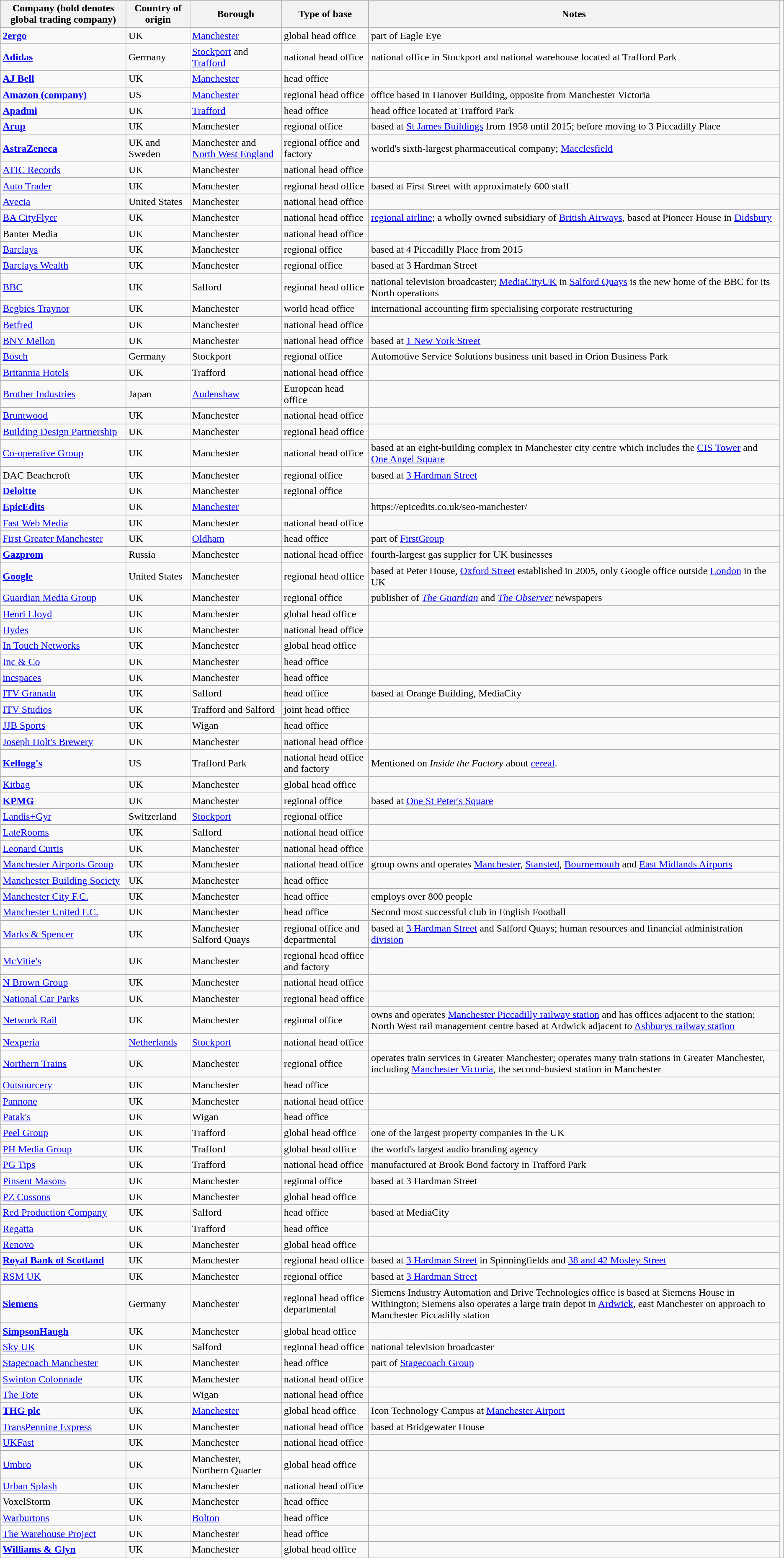<table class="wikitable sortable">
<tr>
<th>Company (<strong>bold</strong> denotes global trading company)</th>
<th>Country of origin</th>
<th>Borough</th>
<th>Type of base</th>
<th>Notes</th>
</tr>
<tr>
<td><strong><a href='#'>2ergo</a></strong></td>
<td>UK</td>
<td><a href='#'>Manchester</a></td>
<td>global head office</td>
<td>part of Eagle Eye</td>
</tr>
<tr>
<td><strong><a href='#'>Adidas</a></strong></td>
<td>Germany</td>
<td><a href='#'>Stockport</a> and <a href='#'>Trafford</a></td>
<td>national head office</td>
<td>national office in Stockport and national warehouse located at Trafford Park</td>
</tr>
<tr>
<td><strong><a href='#'>AJ Bell</a></strong></td>
<td>UK</td>
<td><a href='#'>Manchester</a></td>
<td>head office</td>
<td></td>
</tr>
<tr>
<td><strong><a href='#'>Amazon (company)</a></strong></td>
<td>US</td>
<td><a href='#'>Manchester</a></td>
<td>regional head office</td>
<td>office based in Hanover Building, opposite from Manchester Victoria</td>
</tr>
<tr>
<td><strong><a href='#'>Apadmi</a></strong></td>
<td>UK</td>
<td><a href='#'>Trafford</a></td>
<td>head office</td>
<td>head office located at Trafford Park</td>
</tr>
<tr>
<td><strong><a href='#'>Arup</a></strong></td>
<td>UK</td>
<td>Manchester</td>
<td>regional office</td>
<td>based at <a href='#'>St James Buildings</a> from 1958 until 2015; before moving to 3 Piccadilly Place</td>
</tr>
<tr>
<td><strong><a href='#'>AstraZeneca</a></strong></td>
<td>UK and Sweden</td>
<td>Manchester and <a href='#'>North West England</a></td>
<td>regional office and factory</td>
<td>world's sixth-largest pharmaceutical company; <a href='#'>Macclesfield</a></td>
</tr>
<tr>
<td><a href='#'>ATIC Records</a></td>
<td>UK</td>
<td>Manchester</td>
<td>national head office</td>
<td></td>
</tr>
<tr>
<td><a href='#'>Auto Trader</a></td>
<td>UK</td>
<td>Manchester</td>
<td>regional head office</td>
<td>based at First Street with approximately 600 staff</td>
</tr>
<tr>
<td><a href='#'>Avecia</a></td>
<td>United States</td>
<td>Manchester</td>
<td>national head office</td>
<td></td>
</tr>
<tr>
<td><a href='#'>BA CityFlyer</a></td>
<td>UK</td>
<td>Manchester</td>
<td>national head office</td>
<td><a href='#'>regional airline</a>; a wholly owned subsidiary of <a href='#'>British Airways</a>, based at Pioneer House in <a href='#'>Didsbury</a></td>
</tr>
<tr>
<td>Banter Media</td>
<td>UK</td>
<td>Manchester</td>
<td>national head office</td>
<td></td>
</tr>
<tr>
<td><a href='#'>Barclays</a></td>
<td>UK</td>
<td>Manchester</td>
<td>regional office</td>
<td>based at 4 Piccadilly Place from 2015</td>
</tr>
<tr>
<td><a href='#'>Barclays Wealth</a></td>
<td>UK</td>
<td>Manchester</td>
<td>regional office</td>
<td>based at 3 Hardman Street</td>
</tr>
<tr>
<td><a href='#'>BBC</a></td>
<td>UK</td>
<td>Salford</td>
<td>regional head office</td>
<td>national television broadcaster; <a href='#'>MediaCityUK</a> in <a href='#'>Salford Quays</a> is the new home of the BBC for its North operations</td>
</tr>
<tr>
<td><a href='#'>Begbies Traynor</a></td>
<td>UK</td>
<td>Manchester</td>
<td>world head office</td>
<td>international accounting firm specialising corporate restructuring</td>
</tr>
<tr>
<td><a href='#'>Betfred</a></td>
<td>UK</td>
<td>Manchester</td>
<td>national head office</td>
<td></td>
</tr>
<tr>
<td><a href='#'>BNY Mellon</a></td>
<td>UK</td>
<td>Manchester</td>
<td>national head office</td>
<td>based at <a href='#'>1 New York Street</a></td>
</tr>
<tr>
<td><a href='#'>Bosch</a></td>
<td>Germany</td>
<td>Stockport</td>
<td>regional office</td>
<td>Automotive Service Solutions business unit based in Orion Business Park</td>
</tr>
<tr>
<td><a href='#'>Britannia Hotels</a></td>
<td>UK</td>
<td>Trafford</td>
<td>national head office</td>
<td></td>
</tr>
<tr>
<td><a href='#'>Brother Industries</a></td>
<td>Japan</td>
<td><a href='#'>Audenshaw</a></td>
<td>European head office</td>
<td></td>
</tr>
<tr>
<td><a href='#'>Bruntwood</a></td>
<td>UK</td>
<td>Manchester</td>
<td>national head office</td>
<td></td>
</tr>
<tr>
<td><a href='#'>Building Design Partnership</a></td>
<td>UK</td>
<td>Manchester</td>
<td>regional head office</td>
<td></td>
</tr>
<tr>
<td><a href='#'>Co-operative Group</a></td>
<td>UK</td>
<td>Manchester</td>
<td>national head office</td>
<td>based at an eight-building complex in Manchester city centre which includes the <a href='#'>CIS Tower</a> and <a href='#'>One Angel Square</a></td>
</tr>
<tr>
<td>DAC Beachcroft</td>
<td>UK</td>
<td>Manchester</td>
<td>regional office</td>
<td>based at <a href='#'>3 Hardman Street</a></td>
</tr>
<tr>
<td><strong><a href='#'>Deloitte</a></strong></td>
<td>UK</td>
<td>Manchester</td>
<td>regional office</td>
<td></td>
</tr>
<tr>
<td><strong><a href='#'>EpicEdits</a></strong></td>
<td>UK</td>
<td><a href='#'>Manchester</a></td>
<td></td>
<td>https://epicedits.co.uk/seo-manchester/</td>
<td></td>
</tr>
<tr>
<td><a href='#'>Fast Web Media</a></td>
<td>UK</td>
<td>Manchester</td>
<td>national head office</td>
<td></td>
</tr>
<tr>
<td><a href='#'>First Greater Manchester</a></td>
<td>UK</td>
<td><a href='#'>Oldham</a></td>
<td>head office</td>
<td>part of <a href='#'>FirstGroup</a></td>
</tr>
<tr>
<td><strong><a href='#'>Gazprom</a></strong></td>
<td>Russia</td>
<td>Manchester</td>
<td>national head office</td>
<td>fourth-largest gas supplier for UK businesses</td>
</tr>
<tr>
<td><strong><a href='#'>Google</a></strong></td>
<td>United States</td>
<td>Manchester</td>
<td>regional head office</td>
<td>based at Peter House, <a href='#'>Oxford Street</a> established in 2005, only Google office outside <a href='#'>London</a> in the UK</td>
</tr>
<tr>
<td><a href='#'>Guardian Media Group</a></td>
<td>UK</td>
<td>Manchester</td>
<td>regional office</td>
<td>publisher of <em><a href='#'>The Guardian</a></em> and <em><a href='#'>The Observer</a></em> newspapers</td>
</tr>
<tr>
<td><a href='#'>Henri Lloyd</a></td>
<td>UK</td>
<td>Manchester</td>
<td>global head office</td>
<td></td>
</tr>
<tr>
<td><a href='#'>Hydes</a></td>
<td>UK</td>
<td>Manchester</td>
<td>national head office</td>
<td></td>
</tr>
<tr>
<td><a href='#'>In Touch Networks</a></td>
<td>UK</td>
<td>Manchester</td>
<td>global head office</td>
<td></td>
</tr>
<tr>
<td><a href='#'>Inc & Co</a></td>
<td>UK</td>
<td>Manchester</td>
<td>head office</td>
<td></td>
</tr>
<tr>
<td><a href='#'>incspaces</a></td>
<td>UK</td>
<td>Manchester</td>
<td>head office</td>
<td></td>
</tr>
<tr>
<td><a href='#'>ITV Granada</a></td>
<td>UK</td>
<td>Salford</td>
<td>head office</td>
<td>based at Orange Building, MediaCity</td>
</tr>
<tr>
<td><a href='#'>ITV Studios</a></td>
<td>UK</td>
<td>Trafford and Salford</td>
<td>joint head office</td>
<td></td>
</tr>
<tr>
<td><a href='#'>JJB Sports</a></td>
<td>UK</td>
<td>Wigan</td>
<td>head office</td>
<td></td>
</tr>
<tr>
<td><a href='#'>Joseph Holt's Brewery</a></td>
<td>UK</td>
<td>Manchester</td>
<td>national head office</td>
<td></td>
</tr>
<tr>
<td><strong><a href='#'>Kellogg's</a></strong></td>
<td>US</td>
<td>Trafford Park</td>
<td>national head office and factory</td>
<td>Mentioned on <em>Inside the Factory</em> about <a href='#'>cereal</a>.</td>
</tr>
<tr>
<td><a href='#'>Kitbag</a></td>
<td>UK</td>
<td>Manchester</td>
<td>global head office</td>
<td></td>
</tr>
<tr>
<td><strong><a href='#'>KPMG</a></strong></td>
<td>UK</td>
<td>Manchester</td>
<td>regional office</td>
<td>based at <a href='#'>One St Peter's Square</a></td>
</tr>
<tr>
<td><a href='#'>Landis+Gyr</a></td>
<td>Switzerland</td>
<td><a href='#'>Stockport</a></td>
<td>regional office</td>
<td></td>
</tr>
<tr>
<td><a href='#'>LateRooms</a></td>
<td>UK</td>
<td>Salford</td>
<td>national head office</td>
<td></td>
</tr>
<tr>
<td><a href='#'>Leonard Curtis</a></td>
<td>UK</td>
<td>Manchester</td>
<td>national head office</td>
<td></td>
</tr>
<tr>
<td><a href='#'>Manchester Airports Group</a></td>
<td>UK</td>
<td>Manchester</td>
<td>national head office</td>
<td>group owns and operates <a href='#'>Manchester</a>, <a href='#'>Stansted</a>, <a href='#'>Bournemouth</a> and <a href='#'>East Midlands Airports</a></td>
</tr>
<tr>
<td><a href='#'>Manchester Building Society</a></td>
<td>UK</td>
<td>Manchester</td>
<td>head office</td>
<td></td>
</tr>
<tr>
<td><a href='#'>Manchester City F.C.</a></td>
<td>UK</td>
<td>Manchester</td>
<td>head office</td>
<td>employs over 800 people</td>
</tr>
<tr>
<td><a href='#'>Manchester United F.C.</a></td>
<td>UK</td>
<td>Manchester</td>
<td>head office</td>
<td>Second most successful club in English Football</td>
</tr>
<tr>
<td><a href='#'>Marks & Spencer</a></td>
<td>UK</td>
<td>Manchester<br>Salford Quays</td>
<td>regional office and departmental</td>
<td>based at <a href='#'>3 Hardman Street</a> and Salford Quays; human resources and financial administration <a href='#'>division</a></td>
</tr>
<tr>
<td><a href='#'>McVitie's</a></td>
<td>UK</td>
<td>Manchester</td>
<td>regional head office and factory</td>
<td></td>
</tr>
<tr>
<td><a href='#'>N Brown Group</a></td>
<td>UK</td>
<td>Manchester</td>
<td>national head office</td>
<td></td>
</tr>
<tr>
<td><a href='#'>National Car Parks</a></td>
<td>UK</td>
<td>Manchester</td>
<td>regional head office</td>
<td></td>
</tr>
<tr>
<td><a href='#'>Network Rail</a></td>
<td>UK</td>
<td>Manchester</td>
<td>regional office</td>
<td>owns and operates <a href='#'>Manchester Piccadilly railway station</a> and has offices adjacent to the station; North West rail management centre based at Ardwick adjacent to <a href='#'>Ashburys railway station</a></td>
</tr>
<tr>
<td><a href='#'>Nexperia</a></td>
<td><a href='#'>Netherlands</a></td>
<td><a href='#'>Stockport</a></td>
<td>national head office</td>
<td></td>
</tr>
<tr>
<td><a href='#'>Northern Trains</a></td>
<td>UK</td>
<td>Manchester</td>
<td>regional office</td>
<td>operates train services in Greater Manchester; operates many train stations in Greater Manchester, including <a href='#'>Manchester Victoria</a>, the second-busiest station in Manchester</td>
</tr>
<tr>
<td><a href='#'>Outsourcery</a></td>
<td>UK</td>
<td>Manchester</td>
<td>head office</td>
<td></td>
</tr>
<tr>
<td><a href='#'>Pannone</a></td>
<td>UK</td>
<td>Manchester</td>
<td>national head office</td>
<td></td>
</tr>
<tr>
<td><a href='#'>Patak's</a></td>
<td>UK</td>
<td>Wigan</td>
<td>head office</td>
<td></td>
</tr>
<tr>
<td><a href='#'>Peel Group</a></td>
<td>UK</td>
<td>Trafford</td>
<td>global head office</td>
<td>one of the largest property companies in the UK</td>
</tr>
<tr>
<td><a href='#'>PH Media Group</a></td>
<td>UK</td>
<td>Trafford</td>
<td>global head office</td>
<td>the world's largest audio branding agency</td>
</tr>
<tr>
<td><a href='#'>PG Tips</a></td>
<td>UK</td>
<td>Trafford</td>
<td>national head office</td>
<td>manufactured at Brook Bond factory in Trafford Park</td>
</tr>
<tr>
<td><a href='#'>Pinsent Masons</a></td>
<td>UK</td>
<td>Manchester</td>
<td>regional office</td>
<td>based at 3 Hardman Street</td>
</tr>
<tr>
<td><a href='#'>PZ Cussons</a></td>
<td>UK</td>
<td>Manchester</td>
<td>global head office</td>
<td></td>
</tr>
<tr>
<td><a href='#'>Red Production Company</a></td>
<td>UK</td>
<td>Salford</td>
<td>head office</td>
<td>based at MediaCity</td>
</tr>
<tr>
<td><a href='#'>Regatta</a></td>
<td>UK</td>
<td>Trafford</td>
<td>head office</td>
<td></td>
</tr>
<tr>
<td><a href='#'>Renovo</a></td>
<td>UK</td>
<td>Manchester</td>
<td>global head office</td>
<td></td>
</tr>
<tr>
<td><strong><a href='#'>Royal Bank of Scotland</a></strong></td>
<td>UK</td>
<td>Manchester</td>
<td>regional head office</td>
<td>based at <a href='#'>3 Hardman Street</a> in Spinningfields and <a href='#'>38 and 42 Mosley Street</a></td>
</tr>
<tr>
<td><a href='#'>RSM UK</a></td>
<td>UK</td>
<td>Manchester</td>
<td>regional office</td>
<td>based at <a href='#'>3 Hardman Street</a></td>
</tr>
<tr>
<td><strong><a href='#'>Siemens</a></strong></td>
<td>Germany</td>
<td>Manchester</td>
<td>regional head office<br>departmental</td>
<td>Siemens Industry Automation and Drive Technologies office is based at Siemens House in Withington; Siemens also operates a large train depot in <a href='#'>Ardwick</a>, east Manchester on approach to Manchester Piccadilly station</td>
</tr>
<tr>
<td><strong><a href='#'>SimpsonHaugh</a></strong></td>
<td>UK</td>
<td>Manchester</td>
<td>global head office</td>
<td></td>
</tr>
<tr>
<td><a href='#'>Sky UK</a></td>
<td>UK</td>
<td>Salford</td>
<td>regional head office</td>
<td>national television broadcaster</td>
</tr>
<tr>
<td><a href='#'>Stagecoach Manchester</a></td>
<td>UK</td>
<td>Manchester</td>
<td>head office</td>
<td>part of <a href='#'>Stagecoach Group</a></td>
</tr>
<tr>
<td><a href='#'>Swinton Colonnade</a></td>
<td>UK</td>
<td>Manchester</td>
<td>national head office</td>
<td></td>
</tr>
<tr>
<td><a href='#'>The Tote</a></td>
<td>UK</td>
<td>Wigan</td>
<td>national head office</td>
<td></td>
</tr>
<tr>
<td><strong><a href='#'>THG plc</a></strong></td>
<td>UK</td>
<td><a href='#'>Manchester</a></td>
<td>global head office</td>
<td>Icon Technology Campus at <a href='#'>Manchester Airport</a></td>
</tr>
<tr>
<td><a href='#'>TransPennine Express</a></td>
<td>UK</td>
<td>Manchester</td>
<td>national head office</td>
<td>based at Bridgewater House</td>
</tr>
<tr>
<td><a href='#'>UKFast</a></td>
<td>UK</td>
<td>Manchester</td>
<td>national head office</td>
<td></td>
</tr>
<tr>
<td><a href='#'>Umbro</a></td>
<td>UK</td>
<td>Manchester, Northern Quarter</td>
<td>global head office</td>
<td></td>
</tr>
<tr>
<td><a href='#'>Urban Splash</a></td>
<td>UK</td>
<td>Manchester</td>
<td>national head office</td>
<td></td>
</tr>
<tr>
<td>VoxelStorm</td>
<td>UK</td>
<td>Manchester</td>
<td>head office</td>
<td></td>
</tr>
<tr>
<td><a href='#'>Warburtons</a></td>
<td>UK</td>
<td><a href='#'>Bolton</a></td>
<td>head office</td>
<td></td>
</tr>
<tr>
<td><a href='#'>The Warehouse Project</a></td>
<td>UK</td>
<td>Manchester</td>
<td>head office</td>
<td></td>
</tr>
<tr>
<td><strong><a href='#'>Williams & Glyn</a></strong></td>
<td>UK</td>
<td>Manchester</td>
<td>global head office</td>
<td></td>
</tr>
</table>
